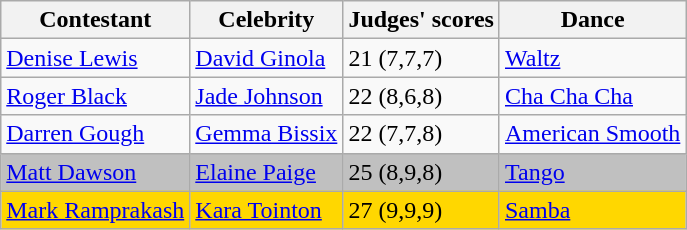<table class="wikitable sortable">
<tr>
<th>Contestant</th>
<th>Celebrity</th>
<th>Judges' scores</th>
<th>Dance</th>
</tr>
<tr>
<td><a href='#'>Denise Lewis</a></td>
<td><a href='#'>David Ginola</a></td>
<td>21 (7,7,7)</td>
<td><a href='#'>Waltz</a></td>
</tr>
<tr>
<td><a href='#'>Roger Black</a></td>
<td><a href='#'>Jade Johnson</a></td>
<td>22 (8,6,8)</td>
<td><a href='#'>Cha Cha Cha</a></td>
</tr>
<tr>
<td><a href='#'>Darren Gough</a></td>
<td><a href='#'>Gemma Bissix</a></td>
<td>22 (7,7,8)</td>
<td><a href='#'>American Smooth</a></td>
</tr>
<tr style="background:silver">
<td><a href='#'>Matt Dawson</a></td>
<td><a href='#'>Elaine Paige</a></td>
<td>25 (8,9,8)</td>
<td><a href='#'>Tango</a></td>
</tr>
<tr style="background:gold">
<td><a href='#'>Mark Ramprakash</a></td>
<td><a href='#'>Kara Tointon</a></td>
<td>27 (9,9,9)</td>
<td><a href='#'>Samba</a></td>
</tr>
</table>
